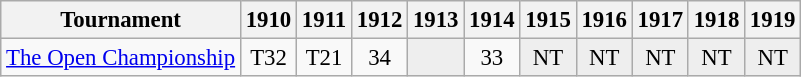<table class="wikitable" style="font-size:95%;text-align:center;">
<tr>
<th>Tournament</th>
<th>1910</th>
<th>1911</th>
<th>1912</th>
<th>1913</th>
<th>1914</th>
<th>1915</th>
<th>1916</th>
<th>1917</th>
<th>1918</th>
<th>1919</th>
</tr>
<tr>
<td align=left><a href='#'>The Open Championship</a></td>
<td>T32</td>
<td>T21</td>
<td>34</td>
<td style="background:#eeeeee;"></td>
<td>33</td>
<td style="background:#eeeeee;">NT</td>
<td style="background:#eeeeee;">NT</td>
<td style="background:#eeeeee;">NT</td>
<td style="background:#eeeeee;">NT</td>
<td style="background:#eeeeee;">NT</td>
</tr>
</table>
